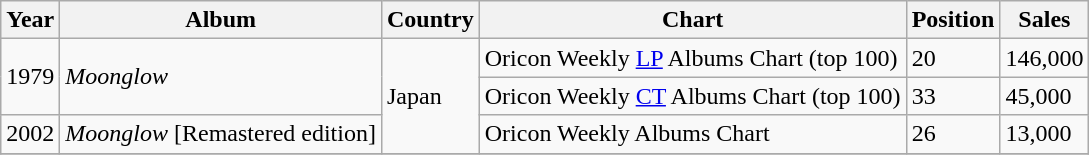<table class="wikitable">
<tr>
<th>Year</th>
<th>Album</th>
<th>Country</th>
<th>Chart</th>
<th>Position</th>
<th>Sales</th>
</tr>
<tr>
<td rowspan=2>1979</td>
<td rowspan=2><em>Moonglow</em></td>
<td rowspan=3>Japan</td>
<td>Oricon Weekly <a href='#'>LP</a> Albums Chart (top 100)</td>
<td>20</td>
<td>146,000</td>
</tr>
<tr>
<td>Oricon Weekly <a href='#'>CT</a> Albums Chart (top 100)</td>
<td>33</td>
<td>45,000</td>
</tr>
<tr>
<td>2002</td>
<td><em>Moonglow</em> [Remastered edition]</td>
<td>Oricon Weekly Albums Chart</td>
<td>26</td>
<td>13,000</td>
</tr>
<tr>
</tr>
</table>
